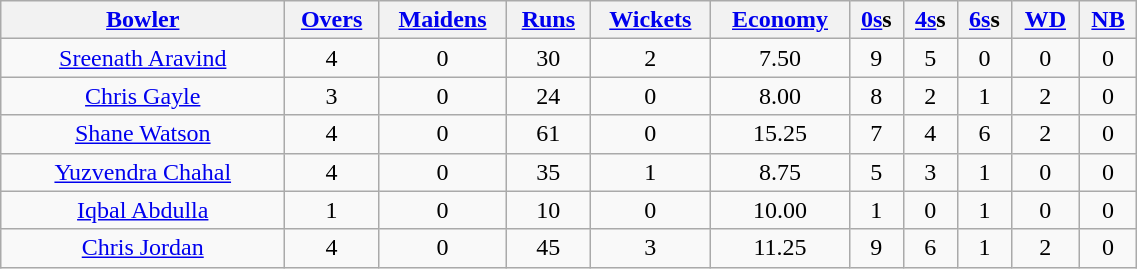<table class="wikitable" style="text-align: center; width: 60%;">
<tr>
<th width="25%"><a href='#'>Bowler</a></th>
<th><a href='#'>Overs</a></th>
<th><a href='#'>Maidens</a></th>
<th><a href='#'>Runs</a></th>
<th><a href='#'>Wickets</a></th>
<th><a href='#'>Economy</a></th>
<th><a href='#'>0s</a>s</th>
<th><a href='#'>4s</a>s</th>
<th><a href='#'>6s</a>s</th>
<th><a href='#'>WD</a></th>
<th><a href='#'>NB</a></th>
</tr>
<tr>
<td><a href='#'>Sreenath Aravind</a></td>
<td>4</td>
<td>0</td>
<td>30</td>
<td>2</td>
<td>7.50</td>
<td>9</td>
<td>5</td>
<td>0</td>
<td>0</td>
<td>0</td>
</tr>
<tr>
<td><a href='#'>Chris Gayle</a></td>
<td>3</td>
<td>0</td>
<td>24</td>
<td>0</td>
<td>8.00</td>
<td>8</td>
<td>2</td>
<td>1</td>
<td>2</td>
<td>0</td>
</tr>
<tr>
<td><a href='#'>Shane Watson</a></td>
<td>4</td>
<td>0</td>
<td>61</td>
<td>0</td>
<td>15.25</td>
<td>7</td>
<td>4</td>
<td>6</td>
<td>2</td>
<td>0</td>
</tr>
<tr>
<td><a href='#'>Yuzvendra Chahal</a></td>
<td>4</td>
<td>0</td>
<td>35</td>
<td>1</td>
<td>8.75</td>
<td>5</td>
<td>3</td>
<td>1</td>
<td>0</td>
<td>0</td>
</tr>
<tr>
<td><a href='#'>Iqbal Abdulla</a></td>
<td>1</td>
<td>0</td>
<td>10</td>
<td>0</td>
<td>10.00</td>
<td>1</td>
<td>0</td>
<td>1</td>
<td>0</td>
<td>0</td>
</tr>
<tr>
<td><a href='#'>Chris Jordan</a></td>
<td>4</td>
<td>0</td>
<td>45</td>
<td>3</td>
<td>11.25</td>
<td>9</td>
<td>6</td>
<td>1</td>
<td>2</td>
<td>0</td>
</tr>
</table>
